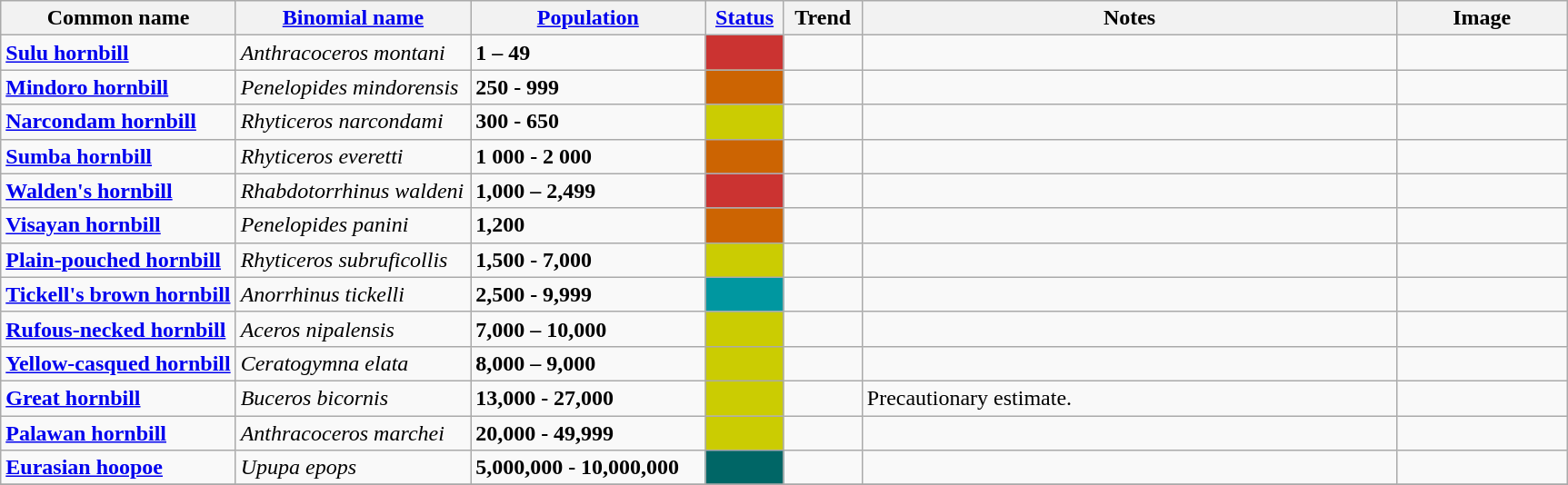<table class="wikitable sortable">
<tr>
<th width="15%">Common name</th>
<th width="15%"><a href='#'>Binomial name</a></th>
<th data-sort-type="number"  width="15%"><a href='#'>Population</a></th>
<th width="5%"><a href='#'>Status</a></th>
<th width="5%">Trend</th>
<th class="unsortable">Notes</th>
<th class="unsortable">Image</th>
</tr>
<tr>
<td><strong><a href='#'>Sulu hornbill</a></strong></td>
<td><em>Anthracoceros montani</em></td>
<td><strong>1 – 49</strong></td>
<td align="center" style="background:#cb3331"></td>
<td align="center"></td>
<td></td>
<td></td>
</tr>
<tr>
<td><strong><a href='#'>Mindoro hornbill</a></strong></td>
<td><em>Penelopides mindorensis</em></td>
<td><strong>250 - 999</strong></td>
<td align="center" style="background:#cc6402"></td>
<td align="center"></td>
<td></td>
<td></td>
</tr>
<tr>
<td><strong><a href='#'>Narcondam hornbill</a></strong></td>
<td><em>Rhyticeros narcondami</em></td>
<td><strong>300 - 650</strong></td>
<td align="center" style="background:#cbcc02"></td>
<td align="center"></td>
<td></td>
<td></td>
</tr>
<tr>
<td><strong><a href='#'>Sumba hornbill</a></strong></td>
<td><em>Rhyticeros everetti</em></td>
<td><strong>1 000 - 2 000</strong></td>
<td align=center style="background:#cc6402"></td>
<td align=center></td>
<td></td>
<td></td>
</tr>
<tr>
<td><strong><a href='#'>Walden's hornbill</a></strong></td>
<td><em>Rhabdotorrhinus waldeni</em></td>
<td><strong>1,000 – 2,499</strong></td>
<td align="center" style="background:#cb3331"></td>
<td align="center"></td>
<td></td>
<td></td>
</tr>
<tr>
<td><strong><a href='#'>Visayan hornbill</a></strong></td>
<td><em>Penelopides panini</em></td>
<td><strong>1,200</strong></td>
<td align="center" style="background:#cc6402"></td>
<td align="center"></td>
<td></td>
<td></td>
</tr>
<tr>
<td><strong><a href='#'>Plain-pouched hornbill</a></strong></td>
<td><em>Rhyticeros subruficollis</em></td>
<td><strong>1,500 - 7,000</strong></td>
<td align="center" style="background:#cbcc02"></td>
<td align="center"></td>
<td></td>
<td></td>
</tr>
<tr>
<td><strong><a href='#'>Tickell's brown hornbill</a></strong></td>
<td><em>Anorrhinus tickelli</em></td>
<td><strong>2,500 - 9,999</strong></td>
<td align="center" style="background:#0097a0"></td>
<td align="center"></td>
<td></td>
<td></td>
</tr>
<tr>
<td><strong><a href='#'>Rufous-necked hornbill</a></strong></td>
<td><em>Aceros nipalensis</em></td>
<td><strong>7,000 – 10,000</strong></td>
<td align="center" style="background:#cbcc02"></td>
<td align="center"></td>
<td></td>
<td></td>
</tr>
<tr>
<td><strong><a href='#'>Yellow-casqued hornbill</a></strong></td>
<td><em>Ceratogymna elata</em></td>
<td><strong>8,000 – 9,000</strong></td>
<td align="center" style="background:#cbcc02"></td>
<td align="center"></td>
<td></td>
<td></td>
</tr>
<tr>
<td><strong><a href='#'>Great hornbill</a></strong></td>
<td><em>Buceros bicornis</em></td>
<td><strong>13,000 - 27,000</strong></td>
<td align="center" style="background:#cbcc02"></td>
<td align="center"></td>
<td>Precautionary estimate.</td>
<td></td>
</tr>
<tr>
<td><strong><a href='#'>Palawan hornbill</a></strong></td>
<td><em>Anthracoceros marchei</em></td>
<td><strong>20,000 - 49,999</strong></td>
<td align="center" style="background:#cbcc02"></td>
<td align="center"></td>
<td></td>
<td></td>
</tr>
<tr>
<td><strong><a href='#'>Eurasian hoopoe</a></strong></td>
<td><em>Upupa epops</em></td>
<td><strong>5,000,000 - 10,000,000</strong></td>
<td align="center" style="background:#006666"></td>
<td align="center"></td>
<td></td>
<td></td>
</tr>
<tr>
</tr>
</table>
